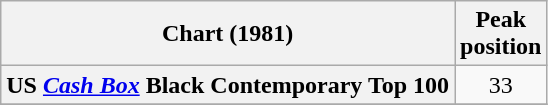<table class="wikitable sortable plainrowheaders" style="text-align:center">
<tr>
<th scope="col">Chart (1981)</th>
<th scope="col">Peak<br>position</th>
</tr>
<tr>
<th scope="row">US <em><a href='#'>Cash Box</a></em> Black Contemporary Top 100</th>
<td>33</td>
</tr>
<tr>
</tr>
</table>
